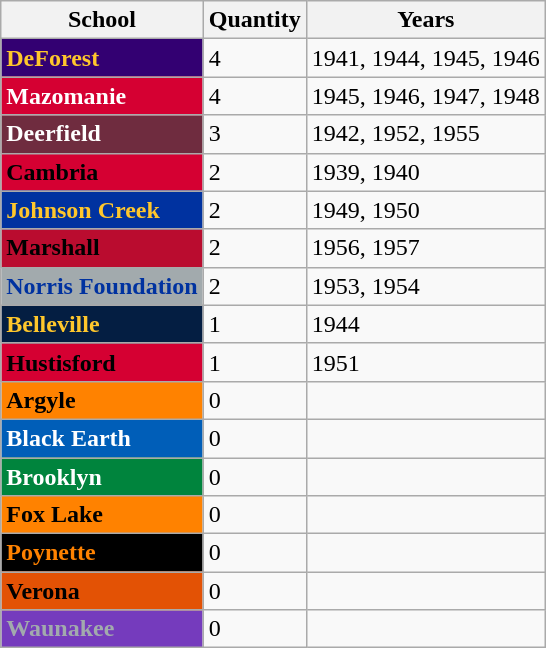<table class="wikitable">
<tr>
<th>School</th>
<th>Quantity</th>
<th>Years</th>
</tr>
<tr>
<td style="background: #330072; color: #ffc72c"><strong>DeForest</strong></td>
<td>4</td>
<td>1941, 1944, 1945, 1946</td>
</tr>
<tr>
<td style="background: #d50032; color: white"><strong>Mazomanie</strong></td>
<td>4</td>
<td>1945, 1946, 1947, 1948</td>
</tr>
<tr>
<td style="background: #6f2c3f; color: white"><strong>Deerfield</strong></td>
<td>3</td>
<td>1942, 1952, 1955</td>
</tr>
<tr>
<td style="background: #d50032; color: black"><strong>Cambria</strong></td>
<td>2</td>
<td>1939, 1940</td>
</tr>
<tr>
<td style="background: #0032a0; color: #ffc72c"><strong>Johnson Creek</strong></td>
<td>2</td>
<td>1949, 1950</td>
</tr>
<tr>
<td style="background: #ba0c2f; color: black"><strong>Marshall</strong></td>
<td>2</td>
<td>1956, 1957</td>
</tr>
<tr>
<td style="background: #a2aaad; color: #0032a0"><strong>Norris Foundation</strong></td>
<td>2</td>
<td>1953, 1954</td>
</tr>
<tr>
<td style="background: #041e42; color: #ffc72c"><strong>Belleville</strong></td>
<td>1</td>
<td>1944</td>
</tr>
<tr>
<td style="background: #d50032; color: black"><strong>Hustisford</strong></td>
<td>1</td>
<td>1951</td>
</tr>
<tr>
<td style="background: #ff8200; color: black"><strong>Argyle</strong></td>
<td>0</td>
<td></td>
</tr>
<tr>
<td style="background: #005eb8; color: white"><strong>Black Earth</strong></td>
<td>0</td>
<td></td>
</tr>
<tr>
<td style="background: #00843d; color: white"><strong>Brooklyn</strong></td>
<td>0</td>
<td></td>
</tr>
<tr>
<td style="background: #ff8200; color: black"><strong>Fox Lake</strong></td>
<td>0</td>
<td></td>
</tr>
<tr>
<td style="background: black; color: #ff8200"><strong>Poynette</strong></td>
<td>0</td>
<td></td>
</tr>
<tr>
<td style="background: #e35205; color: black"><strong>Verona</strong></td>
<td>0</td>
<td></td>
</tr>
<tr>
<td style="background: #753bbd; color:#a2aaad"><strong>Waunakee</strong></td>
<td>0</td>
<td></td>
</tr>
</table>
